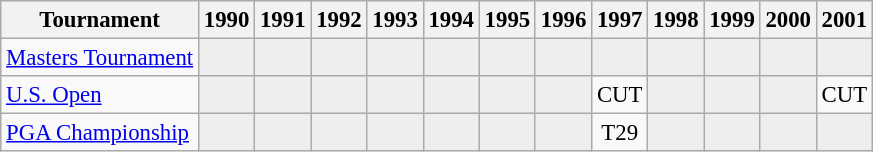<table class="wikitable" style="font-size:95%;text-align:center;">
<tr>
<th>Tournament</th>
<th>1990</th>
<th>1991</th>
<th>1992</th>
<th>1993</th>
<th>1994</th>
<th>1995</th>
<th>1996</th>
<th>1997</th>
<th>1998</th>
<th>1999</th>
<th>2000</th>
<th>2001</th>
</tr>
<tr>
<td align=left><a href='#'>Masters Tournament</a></td>
<td style="background:#eeeeee;"></td>
<td style="background:#eeeeee;"></td>
<td style="background:#eeeeee;"></td>
<td style="background:#eeeeee;"></td>
<td style="background:#eeeeee;"></td>
<td style="background:#eeeeee;"></td>
<td style="background:#eeeeee;"></td>
<td style="background:#eeeeee;"></td>
<td style="background:#eeeeee;"></td>
<td style="background:#eeeeee;"></td>
<td style="background:#eeeeee;"></td>
<td style="background:#eeeeee;"></td>
</tr>
<tr>
<td align=left><a href='#'>U.S. Open</a></td>
<td style="background:#eeeeee;"></td>
<td style="background:#eeeeee;"></td>
<td style="background:#eeeeee;"></td>
<td style="background:#eeeeee;"></td>
<td style="background:#eeeeee;"></td>
<td style="background:#eeeeee;"></td>
<td style="background:#eeeeee;"></td>
<td>CUT</td>
<td style="background:#eeeeee;"></td>
<td style="background:#eeeeee;"></td>
<td style="background:#eeeeee;"></td>
<td>CUT</td>
</tr>
<tr>
<td align=left><a href='#'>PGA Championship</a></td>
<td style="background:#eeeeee;"></td>
<td style="background:#eeeeee;"></td>
<td style="background:#eeeeee;"></td>
<td style="background:#eeeeee;"></td>
<td style="background:#eeeeee;"></td>
<td style="background:#eeeeee;"></td>
<td style="background:#eeeeee;"></td>
<td>T29</td>
<td style="background:#eeeeee;"></td>
<td style="background:#eeeeee;"></td>
<td style="background:#eeeeee;"></td>
<td style="background:#eeeeee;"></td>
</tr>
</table>
